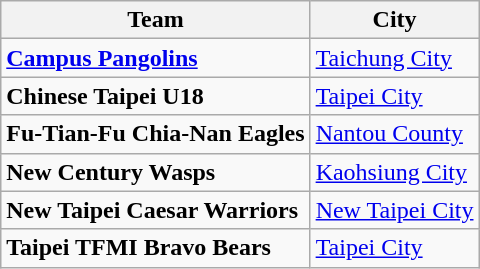<table class="wikitable">
<tr>
<th>Team</th>
<th>City</th>
</tr>
<tr>
<td><strong><a href='#'>Campus Pangolins</a></strong></td>
<td><a href='#'>Taichung City</a></td>
</tr>
<tr>
<td><strong>Chinese Taipei U18</strong></td>
<td><a href='#'>Taipei City</a></td>
</tr>
<tr>
<td><strong>Fu-Tian-Fu Chia-Nan Eagles</strong></td>
<td><a href='#'>Nantou County</a></td>
</tr>
<tr>
<td><strong>New Century Wasps</strong></td>
<td><a href='#'>Kaohsiung City</a></td>
</tr>
<tr>
<td><strong>New Taipei Caesar Warriors</strong></td>
<td><a href='#'>New Taipei City</a></td>
</tr>
<tr>
<td><strong>Taipei TFMI Bravo Bears</strong></td>
<td><a href='#'>Taipei City</a></td>
</tr>
</table>
